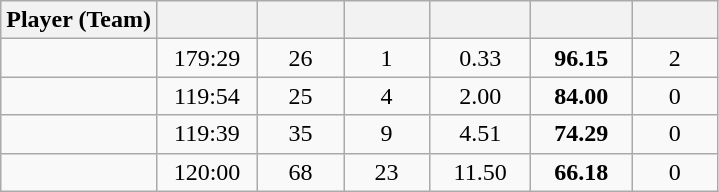<table class="wikitable sortable" style="text-align:center;">
<tr>
<th>Player (Team)</th>
<th width="60px"></th>
<th width="50px"></th>
<th width="50px"></th>
<th width="60px"></th>
<th width="60px"></th>
<th width="50px"></th>
</tr>
<tr>
<td align=left></td>
<td>179:29</td>
<td>26</td>
<td>1</td>
<td>0.33</td>
<td><strong>96.15</strong></td>
<td>2</td>
</tr>
<tr>
<td align=left></td>
<td>119:54</td>
<td>25</td>
<td>4</td>
<td>2.00</td>
<td><strong>84.00</strong></td>
<td>0</td>
</tr>
<tr>
<td align=left></td>
<td>119:39</td>
<td>35</td>
<td>9</td>
<td>4.51</td>
<td><strong>74.29</strong></td>
<td>0</td>
</tr>
<tr>
<td align=left></td>
<td>120:00</td>
<td>68</td>
<td>23</td>
<td>11.50</td>
<td><strong>66.18</strong></td>
<td>0</td>
</tr>
</table>
